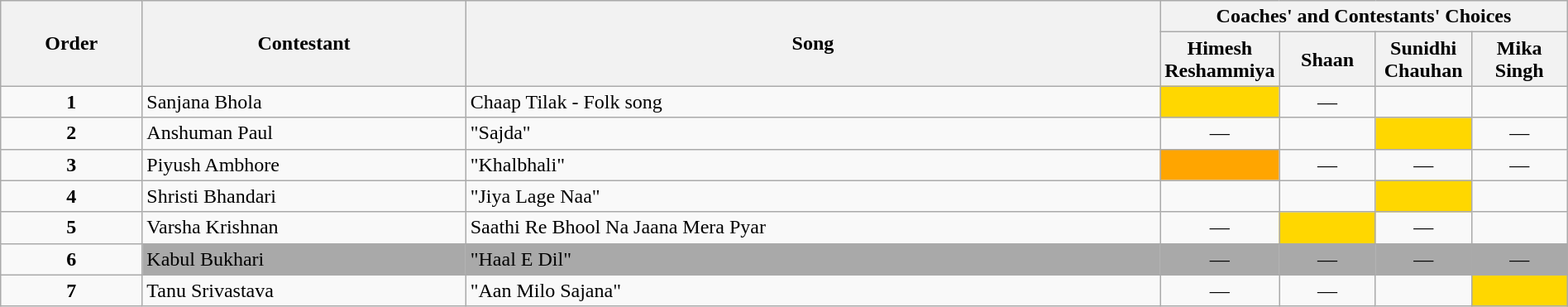<table class="wikitable" style="width:100%;">
<tr>
<th rowspan=2>Order</th>
<th rowspan=2>Contestant</th>
<th rowspan=2>Song</th>
<th colspan=4>Coaches' and Contestants' Choices</th>
</tr>
<tr>
<th width="70">Himesh Reshammiya</th>
<th width="70">Shaan</th>
<th width="70">Sunidhi Chauhan</th>
<th width="70">Mika Singh</th>
</tr>
<tr>
<td style="text-align:center;"><strong>1</strong></td>
<td>Sanjana Bhola</td>
<td>Chaap Tilak - Folk song</td>
<td style="background:gold;text-align:center;"></td>
<td style="text-align:center;">—</td>
<td style="text-align:center;"></td>
<td style="text-align:center;"></td>
</tr>
<tr>
<td style="text-align:center;"><strong>2</strong></td>
<td>Anshuman Paul</td>
<td>"Sajda"</td>
<td style="text-align:center;">—</td>
<td style="text-align:center;"></td>
<td style="background:gold;text-align:center;"></td>
<td style="text-align:center;">—</td>
</tr>
<tr>
<td style="text-align:center;"><strong>3</strong></td>
<td>Piyush Ambhore</td>
<td style="background:text-align:left;">"Khalbhali"</td>
<td style="background:orange;text-align:center;"></td>
<td style="text-align:center;">—</td>
<td style="text-align:center;">—</td>
<td style="text-align:center;">—</td>
</tr>
<tr>
<td style="text-align:center;"><strong>4</strong></td>
<td>Shristi Bhandari</td>
<td style="background:text-align:left;">"Jiya Lage Naa"</td>
<td style="text-align:center;"></td>
<td style="text-align:center;"></td>
<td style="background:gold;text-align:center;"></td>
<td style="text-align:center;"></td>
</tr>
<tr>
<td style="text-align:center;"><strong>5</strong></td>
<td>Varsha Krishnan</td>
<td style="background:text-align:left;">Saathi Re Bhool Na Jaana Mera Pyar</td>
<td style="text-align:center;">—</td>
<td style="background:gold;text-align:center;"></td>
<td style="text-align:center;">—</td>
<td style="text-align:center;"></td>
</tr>
<tr>
<td style="text-align:center;"><strong>6</strong></td>
<td style="background:darkgrey;text-align:left;">Kabul Bukhari</td>
<td style="background:darkgrey;text-align:left;">"Haal E Dil"</td>
<td style="background:darkgrey;text-align:center;">—</td>
<td style="background:darkgrey;text-align:center;">—</td>
<td style="background:darkgrey;text-align:center;">—</td>
<td style="background:darkgrey;text-align:center;">—</td>
</tr>
<tr>
<td style="text-align:center;"><strong>7</strong></td>
<td>Tanu Srivastava</td>
<td style="background:text-align:left;">"Aan Milo Sajana"</td>
<td style="text-align:center;">—</td>
<td style="text-align:center;">—</td>
<td style="text-align:center;"></td>
<td style="background:gold;text-align:center;"></td>
</tr>
</table>
